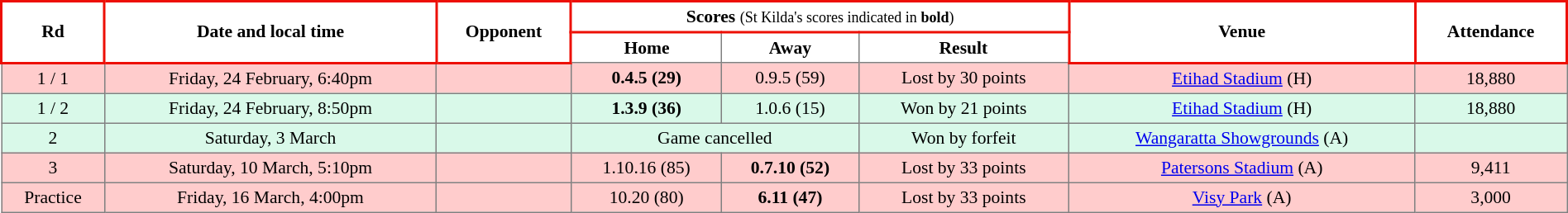<table border="1" cellpadding="3" cellspacing="0" style="border-collapse:collapse; font-size:90%; text-align:center; width:100%;">
<tr>
<td rowspan="2" style="border: solid #ED0F05 2px;"><strong>Rd</strong></td>
<td rowspan="2" style="border: solid #ED0F05 2px;"><strong>Date and local time</strong></td>
<td rowspan="2" style="border: solid #ED0F05 2px;"><strong>Opponent</strong></td>
<td colspan="3" style="border: solid #ED0F05 2px;"><strong>Scores</strong> <small>(St Kilda's scores indicated in <strong>bold</strong>)</small></td>
<td rowspan="2" style="border: solid #ED0F05 2px;"><strong>Venue</strong></td>
<td rowspan="2" style="border: solid #ED0F05 2px;"><strong>Attendance</strong></td>
</tr>
<tr>
<th><span>Home</span></th>
<th><span>Away</span></th>
<th><span>Result</span></th>
</tr>
<tr style="background:#fcc;">
<td>1 / 1</td>
<td>Friday, 24 February, 6:40pm</td>
<td></td>
<td><strong>0.4.5 (29)</strong></td>
<td>0.9.5 (59)</td>
<td>Lost by 30 points</td>
<td><a href='#'>Etihad Stadium</a> (H)</td>
<td>18,880</td>
</tr>
<tr style="background:#d9f9e9">
<td>1 / 2</td>
<td>Friday, 24 February, 8:50pm</td>
<td></td>
<td><strong>1.3.9 (36)</strong></td>
<td>1.0.6 (15)</td>
<td>Won by 21 points</td>
<td><a href='#'>Etihad Stadium</a> (H)</td>
<td>18,880</td>
</tr>
<tr style="background:#d9f9e9">
<td>2</td>
<td>Saturday, 3 March</td>
<td></td>
<td colspan="2">Game cancelled</td>
<td>Won by forfeit</td>
<td><a href='#'>Wangaratta Showgrounds</a> (A)</td>
<td></td>
</tr>
<tr style="background:#fcc;">
<td>3</td>
<td>Saturday, 10 March, 5:10pm</td>
<td></td>
<td>1.10.16 (85)</td>
<td><strong>0.7.10 (52)</strong></td>
<td>Lost by 33 points</td>
<td><a href='#'>Patersons Stadium</a> (A)</td>
<td>9,411</td>
</tr>
<tr style="background:#fcc;">
<td>Practice</td>
<td>Friday, 16 March, 4:00pm</td>
<td></td>
<td>10.20 (80)</td>
<td><strong>6.11 (47)</strong></td>
<td>Lost by 33 points</td>
<td><a href='#'>Visy Park</a> (A)</td>
<td>3,000</td>
</tr>
</table>
